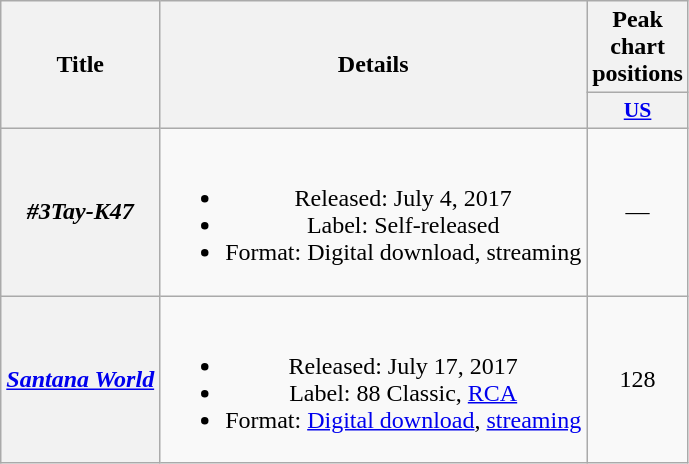<table class="wikitable plainrowheaders" style="text-align:center;">
<tr>
<th rowspan="2">Title</th>
<th rowspan="2">Details</th>
<th>Peak chart positions</th>
</tr>
<tr>
<th scope="col" style="width:3em;font-size:90%;"><a href='#'>US</a><br></th>
</tr>
<tr>
<th scope="row"><em>#3Tay-K47</em></th>
<td><br><ul><li>Released: July 4, 2017</li><li>Label: Self-released</li><li>Format: Digital download, streaming</li></ul></td>
<td>—</td>
</tr>
<tr>
<th scope="row"><em><a href='#'>Santana World</a></em></th>
<td><br><ul><li>Released: July 17, 2017</li><li>Label: 88 Classic, <a href='#'>RCA</a></li><li>Format: <a href='#'>Digital download</a>, <a href='#'>streaming</a></li></ul></td>
<td>128</td>
</tr>
</table>
